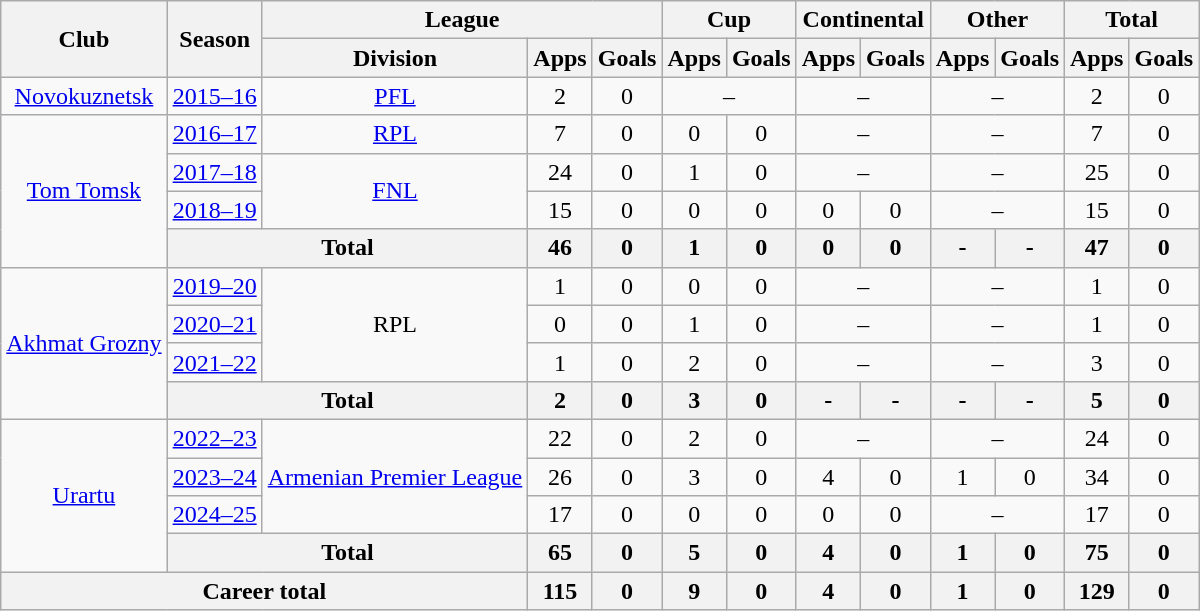<table class="wikitable" style="text-align: center;">
<tr>
<th rowspan=2>Club</th>
<th rowspan=2>Season</th>
<th colspan=3>League</th>
<th colspan=2>Cup</th>
<th colspan=2>Continental</th>
<th colspan=2>Other</th>
<th colspan=2>Total</th>
</tr>
<tr>
<th>Division</th>
<th>Apps</th>
<th>Goals</th>
<th>Apps</th>
<th>Goals</th>
<th>Apps</th>
<th>Goals</th>
<th>Apps</th>
<th>Goals</th>
<th>Apps</th>
<th>Goals</th>
</tr>
<tr>
<td><a href='#'>Novokuznetsk</a></td>
<td><a href='#'>2015–16</a></td>
<td><a href='#'>PFL</a></td>
<td>2</td>
<td>0</td>
<td colspan=2>–</td>
<td colspan=2>–</td>
<td colspan=2>–</td>
<td>2</td>
<td>0</td>
</tr>
<tr>
<td rowspan="4"><a href='#'>Tom Tomsk</a></td>
<td><a href='#'>2016–17</a></td>
<td><a href='#'>RPL</a></td>
<td>7</td>
<td>0</td>
<td>0</td>
<td>0</td>
<td colspan=2>–</td>
<td colspan=2>–</td>
<td>7</td>
<td>0</td>
</tr>
<tr>
<td><a href='#'>2017–18</a></td>
<td rowspan="2"><a href='#'>FNL</a></td>
<td>24</td>
<td>0</td>
<td>1</td>
<td>0</td>
<td colspan=2>–</td>
<td colspan=2>–</td>
<td>25</td>
<td>0</td>
</tr>
<tr>
<td><a href='#'>2018–19</a></td>
<td>15</td>
<td>0</td>
<td>0</td>
<td>0</td>
<td>0</td>
<td>0</td>
<td colspan=2>–</td>
<td>15</td>
<td>0</td>
</tr>
<tr>
<th colspan=2>Total</th>
<th>46</th>
<th>0</th>
<th>1</th>
<th>0</th>
<th>0</th>
<th>0</th>
<th>-</th>
<th>-</th>
<th>47</th>
<th>0</th>
</tr>
<tr>
<td rowspan="4"><a href='#'>Akhmat Grozny</a></td>
<td><a href='#'>2019–20</a></td>
<td rowspan="3">RPL</td>
<td>1</td>
<td>0</td>
<td>0</td>
<td>0</td>
<td colspan=2>–</td>
<td colspan=2>–</td>
<td>1</td>
<td>0</td>
</tr>
<tr>
<td><a href='#'>2020–21</a></td>
<td>0</td>
<td>0</td>
<td>1</td>
<td>0</td>
<td colspan=2>–</td>
<td colspan=2>–</td>
<td>1</td>
<td>0</td>
</tr>
<tr>
<td><a href='#'>2021–22</a></td>
<td>1</td>
<td>0</td>
<td>2</td>
<td>0</td>
<td colspan=2>–</td>
<td colspan=2>–</td>
<td>3</td>
<td>0</td>
</tr>
<tr>
<th colspan=2>Total</th>
<th>2</th>
<th>0</th>
<th>3</th>
<th>0</th>
<th>-</th>
<th>-</th>
<th>-</th>
<th>-</th>
<th>5</th>
<th>0</th>
</tr>
<tr>
<td rowspan="4"><a href='#'>Urartu</a></td>
<td><a href='#'>2022–23</a></td>
<td rowspan="3"><a href='#'>Armenian Premier League</a></td>
<td>22</td>
<td>0</td>
<td>2</td>
<td>0</td>
<td colspan=2>–</td>
<td colspan=2>–</td>
<td>24</td>
<td>0</td>
</tr>
<tr>
<td><a href='#'>2023–24</a></td>
<td>26</td>
<td>0</td>
<td>3</td>
<td>0</td>
<td>4</td>
<td>0</td>
<td>1</td>
<td>0</td>
<td>34</td>
<td>0</td>
</tr>
<tr>
<td><a href='#'>2024–25</a></td>
<td>17</td>
<td>0</td>
<td>0</td>
<td>0</td>
<td>0</td>
<td>0</td>
<td colspan=2>–</td>
<td>17</td>
<td>0</td>
</tr>
<tr>
<th colspan=2>Total</th>
<th>65</th>
<th>0</th>
<th>5</th>
<th>0</th>
<th>4</th>
<th>0</th>
<th>1</th>
<th>0</th>
<th>75</th>
<th>0</th>
</tr>
<tr>
<th colspan=3>Career total</th>
<th>115</th>
<th>0</th>
<th>9</th>
<th>0</th>
<th>4</th>
<th>0</th>
<th>1</th>
<th>0</th>
<th>129</th>
<th>0</th>
</tr>
</table>
